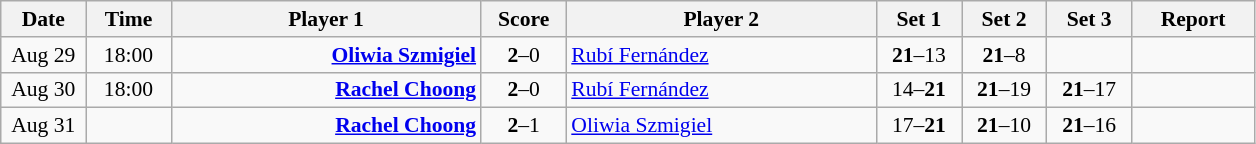<table class="nowrap wikitable" style="font-size:90%; text-align:center">
<tr>
<th width="50">Date</th>
<th width="50">Time</th>
<th width="200">Player 1</th>
<th width="50">Score</th>
<th width="200">Player 2</th>
<th width="50">Set 1</th>
<th width="50">Set 2</th>
<th width="50">Set 3</th>
<th width="75">Report</th>
</tr>
<tr>
<td>Aug 29</td>
<td>18:00</td>
<td align="right"><strong><a href='#'>Oliwia Szmigiel</a> </strong></td>
<td><strong>2</strong>–0</td>
<td align="left"> <a href='#'>Rubí Fernández</a></td>
<td><strong>21</strong>–13</td>
<td><strong>21</strong>–8</td>
<td></td>
<td></td>
</tr>
<tr>
<td>Aug 30</td>
<td>18:00</td>
<td align="right"><strong><a href='#'>Rachel Choong</a> </strong></td>
<td><strong>2</strong>–0</td>
<td align="left"> <a href='#'>Rubí Fernández</a></td>
<td>14–<strong>21</strong></td>
<td><strong>21</strong>–19</td>
<td><strong>21</strong>–17</td>
<td></td>
</tr>
<tr>
<td>Aug 31</td>
<td></td>
<td align="right"><strong><a href='#'>Rachel Choong</a> </strong></td>
<td><strong>2</strong>–1</td>
<td align="left"> <a href='#'>Oliwia Szmigiel</a></td>
<td>17–<strong>21</strong></td>
<td><strong>21</strong>–10</td>
<td><strong>21</strong>–16</td>
<td></td>
</tr>
</table>
